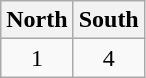<table class="wikitable" style="text-align:center; float:left; margin-right:1.0em">
<tr>
<th>North</th>
<th>South</th>
</tr>
<tr>
<td>1</td>
<td>4</td>
</tr>
</table>
